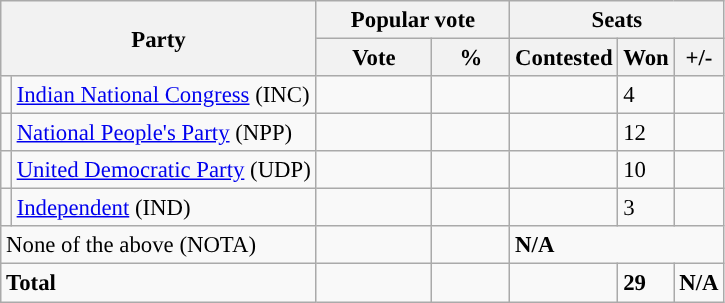<table class="wikitable sortable" style="text-align:left; font-size:95%;">
<tr>
<th colspan="2" rowspan="2">Party</th>
<th colspan="2">Popular vote</th>
<th colspan="3">Seats</th>
</tr>
<tr>
<th width="70">Vote</th>
<th width="45">%</th>
<th>Contested</th>
<th>Won</th>
<th>+/-</th>
</tr>
<tr>
<td style="background-color: "></td>
<td><a href='#'>Indian National Congress</a> (INC)</td>
<td></td>
<td></td>
<td></td>
<td>4</td>
<td></td>
</tr>
<tr>
<td style="background-color:"></td>
<td><a href='#'>National People's Party</a> (NPP)</td>
<td></td>
<td></td>
<td></td>
<td>12</td>
<td></td>
</tr>
<tr>
<td style="background-color: "></td>
<td><a href='#'>United Democratic Party</a> (UDP)</td>
<td></td>
<td></td>
<td></td>
<td>10</td>
<td></td>
</tr>
<tr>
<td style="background-color: "></td>
<td><a href='#'>Independent</a> (IND)</td>
<td></td>
<td></td>
<td></td>
<td>3</td>
<td></td>
</tr>
<tr>
<td colspan="2">None of the above (NOTA)</td>
<td></td>
<td></td>
<td colspan="3"><strong>N/A</strong></td>
</tr>
<tr style="font-weight:bold;">
<td align="left" colspan="2">Total</td>
<td></td>
<td></td>
<td></td>
<td><strong>29</strong></td>
<td><strong>N/A</strong></td>
</tr>
</table>
